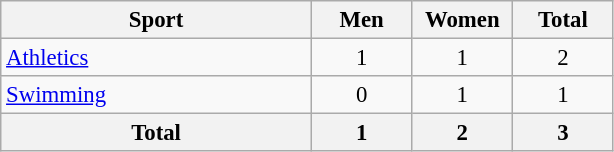<table class="wikitable" style="text-align:center; font-size: 95%">
<tr>
<th width=200>Sport</th>
<th width=60>Men</th>
<th width=60>Women</th>
<th width=60>Total</th>
</tr>
<tr>
<td align=left><a href='#'>Athletics</a></td>
<td>1</td>
<td>1</td>
<td>2</td>
</tr>
<tr>
<td align=left><a href='#'>Swimming</a></td>
<td>0</td>
<td>1</td>
<td>1</td>
</tr>
<tr>
<th>Total</th>
<th>1</th>
<th>2</th>
<th>3</th>
</tr>
</table>
